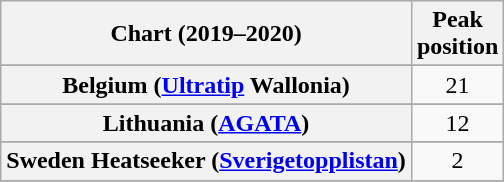<table class="wikitable sortable plainrowheaders" style="text-align:center">
<tr>
<th scope="col">Chart (2019–2020)</th>
<th scope="col">Peak<br>position</th>
</tr>
<tr>
</tr>
<tr>
</tr>
<tr>
<th scope="row">Belgium (<a href='#'>Ultratip</a> Wallonia)</th>
<td>21</td>
</tr>
<tr>
</tr>
<tr>
</tr>
<tr>
<th scope="row">Lithuania (<a href='#'>AGATA</a>)</th>
<td>12</td>
</tr>
<tr>
</tr>
<tr>
</tr>
<tr>
</tr>
<tr>
</tr>
<tr>
<th scope="row">Sweden Heatseeker (<a href='#'>Sverigetopplistan</a>)</th>
<td>2</td>
</tr>
<tr>
</tr>
<tr>
</tr>
<tr>
</tr>
<tr>
</tr>
</table>
